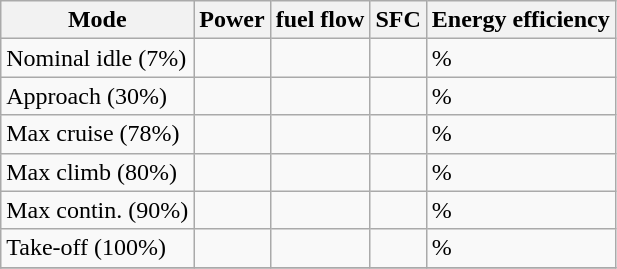<table class="wikitable">
<tr>
<th>Mode</th>
<th>Power</th>
<th>fuel flow</th>
<th>SFC</th>
<th>Energy efficiency</th>
</tr>
<tr>
<td>Nominal idle (7%)</td>
<td></td>
<td></td>
<td></td>
<td>%</td>
</tr>
<tr>
<td>Approach (30%)</td>
<td></td>
<td></td>
<td></td>
<td>%</td>
</tr>
<tr>
<td>Max cruise (78%)</td>
<td></td>
<td></td>
<td></td>
<td>%</td>
</tr>
<tr>
<td>Max climb (80%)</td>
<td></td>
<td></td>
<td></td>
<td>%</td>
</tr>
<tr>
<td>Max contin. (90%)</td>
<td></td>
<td></td>
<td></td>
<td>%</td>
</tr>
<tr>
<td>Take-off (100%)</td>
<td></td>
<td></td>
<td></td>
<td>%</td>
</tr>
<tr>
</tr>
</table>
